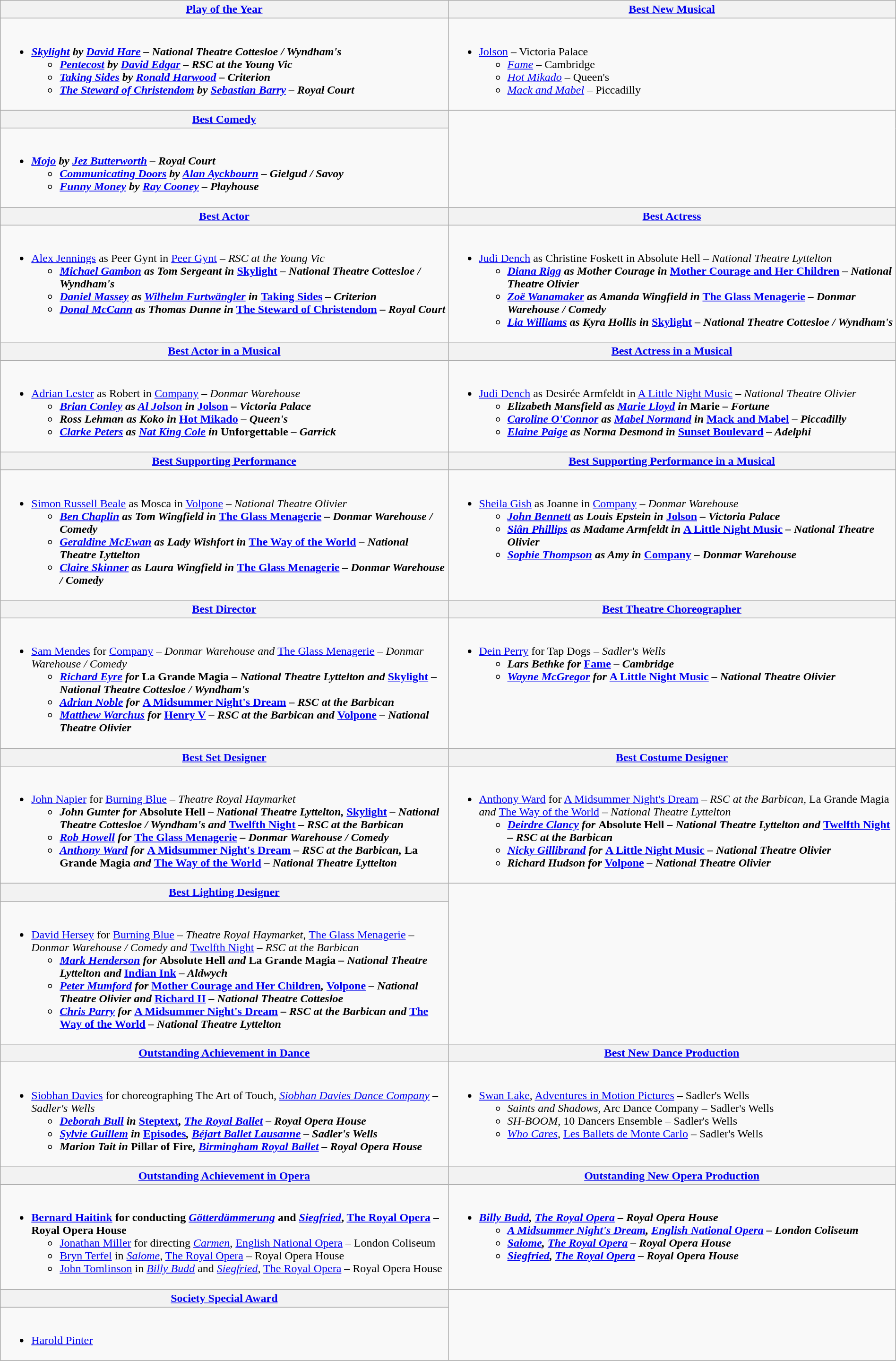<table class=wikitable width="100%">
<tr>
<th width="50%"><a href='#'>Play of the Year</a></th>
<th width="50%"><a href='#'>Best New Musical</a></th>
</tr>
<tr>
<td valign="top"><br><ul><li><strong><em><a href='#'>Skylight</a><em> by <a href='#'>David Hare</a> – National Theatre Cottesloe / Wyndham's<strong><ul><li></em><a href='#'>Pentecost</a><em> by <a href='#'>David Edgar</a> – RSC at the Young Vic</li><li></em><a href='#'>Taking Sides</a><em> by <a href='#'>Ronald Harwood</a> – Criterion</li><li></em><a href='#'>The Steward of Christendom</a><em> by <a href='#'>Sebastian Barry</a> – Royal Court</li></ul></li></ul></td>
<td valign="top"><br><ul><li></em></strong><a href='#'>Jolson</a></em> – Victoria Palace</strong><ul><li><em><a href='#'>Fame</a></em> – Cambridge</li><li><em><a href='#'>Hot Mikado</a></em> – Queen's</li><li><em><a href='#'>Mack and Mabel</a></em> – Piccadilly</li></ul></li></ul></td>
</tr>
<tr>
<th colspan=1><a href='#'>Best Comedy</a></th>
</tr>
<tr>
<td><br><ul><li><strong><em><a href='#'>Mojo</a><em> by <a href='#'>Jez Butterworth</a> – Royal Court<strong><ul><li></em><a href='#'>Communicating Doors</a><em> by <a href='#'>Alan Ayckbourn</a> – Gielgud / Savoy</li><li></em><a href='#'>Funny Money</a><em> by <a href='#'>Ray Cooney</a> – Playhouse</li></ul></li></ul></td>
</tr>
<tr>
<th style="width="50%"><a href='#'>Best Actor</a></th>
<th style="width="50%"><a href='#'>Best Actress</a></th>
</tr>
<tr>
<td valign="top"><br><ul><li></strong><a href='#'>Alex Jennings</a> as Peer Gynt in </em><a href='#'>Peer Gynt</a><em> – RSC at the Young Vic<strong><ul><li><a href='#'>Michael Gambon</a> as Tom Sergeant in </em><a href='#'>Skylight</a><em> – National Theatre Cottesloe / Wyndham's</li><li><a href='#'>Daniel Massey</a> as <a href='#'>Wilhelm Furtwängler</a> in </em><a href='#'>Taking Sides</a><em> – Criterion</li><li><a href='#'>Donal McCann</a> as Thomas Dunne in </em><a href='#'>The Steward of Christendom</a><em> – Royal Court</li></ul></li></ul></td>
<td valign="top"><br><ul><li></strong><a href='#'>Judi Dench</a> as Christine Foskett in </em>Absolute Hell<em> – National Theatre Lyttelton<strong><ul><li><a href='#'>Diana Rigg</a> as Mother Courage in </em><a href='#'>Mother Courage and Her Children</a><em> – National Theatre Olivier</li><li><a href='#'>Zoë Wanamaker</a> as Amanda Wingfield in </em><a href='#'>The Glass Menagerie</a><em> – Donmar Warehouse / Comedy</li><li><a href='#'>Lia Williams</a> as Kyra Hollis in </em><a href='#'>Skylight</a><em> – National Theatre Cottesloe / Wyndham's</li></ul></li></ul></td>
</tr>
<tr>
<th style="width="50%"><a href='#'>Best Actor in a Musical</a></th>
<th style="width="50%"><a href='#'>Best Actress in a Musical</a></th>
</tr>
<tr>
<td valign="top"><br><ul><li></strong><a href='#'>Adrian Lester</a> as Robert in </em><a href='#'>Company</a><em> – Donmar Warehouse<strong><ul><li><a href='#'>Brian Conley</a> as <a href='#'>Al Jolson</a> in </em><a href='#'>Jolson</a><em> – Victoria Palace</li><li>Ross Lehman as Koko in </em><a href='#'>Hot Mikado</a><em> – Queen's</li><li><a href='#'>Clarke Peters</a> as <a href='#'>Nat King Cole</a> in </em>Unforgettable<em> – Garrick</li></ul></li></ul></td>
<td valign="top"><br><ul><li></strong><a href='#'>Judi Dench</a> as Desirée Armfeldt in </em><a href='#'>A Little Night Music</a><em> – National Theatre Olivier<strong><ul><li>Elizabeth Mansfield as <a href='#'>Marie Lloyd</a> in </em>Marie<em> – Fortune</li><li><a href='#'>Caroline O'Connor</a> as <a href='#'>Mabel Normand</a> in </em><a href='#'>Mack and Mabel</a><em> – Piccadilly</li><li><a href='#'>Elaine Paige</a> as Norma Desmond in </em><a href='#'>Sunset Boulevard</a><em> – Adelphi</li></ul></li></ul></td>
</tr>
<tr>
<th style="width="50%"><a href='#'>Best Supporting Performance</a></th>
<th style="width="50%"><a href='#'>Best Supporting Performance in a Musical</a></th>
</tr>
<tr>
<td valign="top"><br><ul><li></strong><a href='#'>Simon Russell Beale</a> as Mosca in </em><a href='#'>Volpone</a><em> – National Theatre Olivier<strong><ul><li><a href='#'>Ben Chaplin</a> as Tom Wingfield in </em><a href='#'>The Glass Menagerie</a><em> – Donmar Warehouse / Comedy</li><li><a href='#'>Geraldine McEwan</a> as Lady Wishfort in </em><a href='#'>The Way of the World</a><em> – National Theatre Lyttelton</li><li><a href='#'>Claire Skinner</a> as Laura Wingfield in </em><a href='#'>The Glass Menagerie</a><em> – Donmar Warehouse / Comedy</li></ul></li></ul></td>
<td valign="top"><br><ul><li></strong><a href='#'>Sheila Gish</a> as Joanne in </em><a href='#'>Company</a><em> – Donmar Warehouse<strong><ul><li><a href='#'>John Bennett</a> as Louis Epstein in </em><a href='#'>Jolson</a><em> – Victoria Palace</li><li><a href='#'>Siân Phillips</a> as Madame Armfeldt in </em><a href='#'>A Little Night Music</a><em> – National Theatre Olivier</li><li><a href='#'>Sophie Thompson</a> as Amy in </em><a href='#'>Company</a><em> – Donmar Warehouse</li></ul></li></ul></td>
</tr>
<tr>
<th style="width="50%"><a href='#'>Best Director</a></th>
<th style="width="50%"><a href='#'>Best Theatre Choreographer</a></th>
</tr>
<tr>
<td valign="top"><br><ul><li></strong><a href='#'>Sam Mendes</a> for </em><a href='#'>Company</a><em> – Donmar Warehouse and </em><a href='#'>The Glass Menagerie</a><em> – Donmar Warehouse / Comedy<strong><ul><li><a href='#'>Richard Eyre</a> for </em>La Grande Magia<em> – National Theatre Lyttelton and </em><a href='#'>Skylight</a><em> – National Theatre Cottesloe / Wyndham's</li><li><a href='#'>Adrian Noble</a> for </em><a href='#'>A Midsummer Night's Dream</a><em> – RSC at the Barbican</li><li><a href='#'>Matthew Warchus</a> for </em><a href='#'>Henry V</a><em> – RSC at the Barbican and </em><a href='#'>Volpone</a><em> – National Theatre Olivier</li></ul></li></ul></td>
<td valign="top"><br><ul><li></strong><a href='#'>Dein Perry</a> for </em>Tap Dogs<em> – Sadler's Wells<strong><ul><li>Lars Bethke for </em><a href='#'>Fame</a><em> – Cambridge</li><li><a href='#'>Wayne McGregor</a> for </em><a href='#'>A Little Night Music</a><em> – National Theatre Olivier</li></ul></li></ul></td>
</tr>
<tr>
<th colspan=1><a href='#'>Best Set Designer</a></th>
<th colspan=1><a href='#'>Best Costume Designer</a></th>
</tr>
<tr>
<td valign="top"><br><ul><li></strong><a href='#'>John Napier</a> for </em><a href='#'>Burning Blue</a><em> – Theatre Royal Haymarket<strong><ul><li>John Gunter for </em>Absolute Hell<em> – National Theatre Lyttelton, </em><a href='#'>Skylight</a><em> – National Theatre Cottesloe / Wyndham's and </em><a href='#'>Twelfth Night</a><em> – RSC at the Barbican</li><li><a href='#'>Rob Howell</a> for </em><a href='#'>The Glass Menagerie</a><em> – Donmar Warehouse / Comedy</li><li><a href='#'>Anthony Ward</a> for </em><a href='#'>A Midsummer Night's Dream</a><em> – RSC at the Barbican, </em>La Grande Magia<em> and </em><a href='#'>The Way of the World</a><em> – National Theatre Lyttelton</li></ul></li></ul></td>
<td valign="top"><br><ul><li></strong><a href='#'>Anthony Ward</a> for </em><a href='#'>A Midsummer Night's Dream</a><em> – RSC at the Barbican, </em>La Grande Magia<em> and </em><a href='#'>The Way of the World</a><em> – National Theatre Lyttelton<strong><ul><li><a href='#'>Deirdre Clancy</a> for </em>Absolute Hell<em> – National Theatre Lyttelton and </em><a href='#'>Twelfth Night</a><em> – RSC at the Barbican</li><li><a href='#'>Nicky Gillibrand</a> for </em><a href='#'>A Little Night Music</a><em> – National Theatre Olivier</li><li>Richard Hudson for </em><a href='#'>Volpone</a><em> – National Theatre Olivier</li></ul></li></ul></td>
</tr>
<tr>
<th colspan=1><a href='#'>Best Lighting Designer</a></th>
</tr>
<tr>
<td><br><ul><li></strong><a href='#'>David Hersey</a> for </em><a href='#'>Burning Blue</a><em> – Theatre Royal Haymarket, </em><a href='#'>The Glass Menagerie</a><em> – Donmar Warehouse / Comedy and </em><a href='#'>Twelfth Night</a><em> – RSC at the Barbican<strong><ul><li><a href='#'>Mark Henderson</a> for </em>Absolute Hell<em> and </em>La Grande Magia<em> – National Theatre Lyttelton and </em><a href='#'>Indian Ink</a><em> – Aldwych</li><li><a href='#'>Peter Mumford</a> for </em><a href='#'>Mother Courage and Her Children</a><em>, </em><a href='#'>Volpone</a><em> – National Theatre Olivier and </em><a href='#'>Richard II</a><em> – National Theatre Cottesloe</li><li><a href='#'>Chris Parry</a> for </em><a href='#'>A Midsummer Night's Dream</a><em> – RSC at the Barbican and </em><a href='#'>The Way of the World</a><em> – National Theatre Lyttelton</li></ul></li></ul></td>
</tr>
<tr>
<th style="width="50%"><a href='#'>Outstanding Achievement in Dance</a></th>
<th style="width="50%"><a href='#'>Best New Dance Production</a></th>
</tr>
<tr>
<td valign="top"><br><ul><li></strong><a href='#'>Siobhan Davies</a> for choreographing </em>The Art of Touch<em>, <a href='#'>Siobhan Davies Dance Company</a> – Sadler's Wells<strong><ul><li><a href='#'>Deborah Bull</a> in </em><a href='#'>Steptext</a><em>, <a href='#'>The Royal Ballet</a> – Royal Opera House</li><li><a href='#'>Sylvie Guillem</a> in </em><a href='#'>Episodes</a><em>, <a href='#'>Béjart Ballet Lausanne</a> – Sadler's Wells</li><li>Marion Tait in </em>Pillar of Fire<em>, <a href='#'>Birmingham Royal Ballet</a> – Royal Opera House</li></ul></li></ul></td>
<td valign="top"><br><ul><li></em></strong><a href='#'>Swan Lake</a></em>, <a href='#'>Adventures in Motion Pictures</a> – Sadler's Wells</strong><ul><li><em>Saints and Shadows</em>, Arc Dance Company – Sadler's Wells</li><li><em>SH-BOOM</em>, 10 Dancers Ensemble – Sadler's Wells</li><li><em><a href='#'>Who Cares</a></em>, <a href='#'>Les Ballets de Monte Carlo</a> – Sadler's Wells</li></ul></li></ul></td>
</tr>
<tr>
<th style="width="50%"><a href='#'>Outstanding Achievement in Opera</a></th>
<th style="width="50%"><a href='#'>Outstanding New Opera Production</a></th>
</tr>
<tr>
<td valign="top"><br><ul><li><strong><a href='#'>Bernard Haitink</a> for conducting <em><a href='#'>Götterdämmerung</a></em> and <em><a href='#'>Siegfried</a></em>, <a href='#'>The Royal Opera</a> – Royal Opera House</strong><ul><li><a href='#'>Jonathan Miller</a> for directing <em><a href='#'>Carmen</a></em>, <a href='#'>English National Opera</a> – London Coliseum</li><li><a href='#'>Bryn Terfel</a> in <em><a href='#'>Salome</a></em>, <a href='#'>The Royal Opera</a> – Royal Opera House</li><li><a href='#'>John Tomlinson</a> in <em><a href='#'>Billy Budd</a></em> and <em><a href='#'>Siegfried</a></em>, <a href='#'>The Royal Opera</a> – Royal Opera House</li></ul></li></ul></td>
<td valign="top"><br><ul><li><strong><em><a href='#'>Billy Budd</a><em>, <a href='#'>The Royal Opera</a> – Royal Opera House<strong><ul><li></em><a href='#'>A Midsummer Night's Dream</a><em>, <a href='#'>English National Opera</a> – London Coliseum</li><li></em><a href='#'>Salome</a><em>, <a href='#'>The Royal Opera</a> – Royal Opera House</li><li></em><a href='#'>Siegfried</a><em>, <a href='#'>The Royal Opera</a> – Royal Opera House</li></ul></li></ul></td>
</tr>
<tr>
<th colspan=1><a href='#'>Society Special Award</a></th>
</tr>
<tr>
<td><br><ul><li></strong><a href='#'>Harold Pinter</a><strong></li></ul></td>
</tr>
</table>
